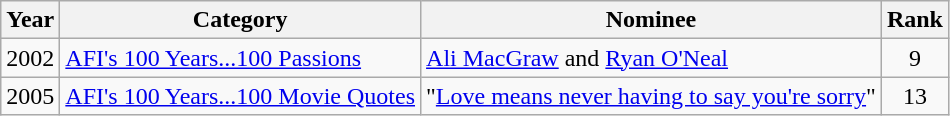<table class="wikitable">
<tr>
<th>Year</th>
<th>Category</th>
<th>Nominee</th>
<th>Rank</th>
</tr>
<tr>
<td>2002</td>
<td><a href='#'>AFI's 100 Years...100 Passions</a></td>
<td><a href='#'>Ali MacGraw</a> and <a href='#'>Ryan O'Neal</a></td>
<td style="text-align:center;">9</td>
</tr>
<tr>
<td>2005</td>
<td><a href='#'>AFI's 100 Years...100 Movie Quotes</a></td>
<td>"<a href='#'>Love means never having to say you're sorry</a>"</td>
<td style="text-align:center;">13</td>
</tr>
</table>
